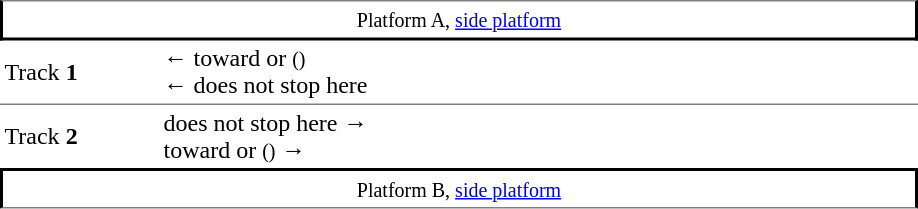<table border=0 cellspacing=0 cellpadding=3>
<tr>
<td style="border-top:solid 1px gray;border-right:solid 2px black;border-left:solid 2px black;border-bottom:solid 2px black;text-align:center;" colspan=2><small>Platform A, <a href='#'>side platform</a></small> </td>
</tr>
<tr>
<td style="border-bottom:solid 1px gray;" width=100>Track <strong>1</strong></td>
<td style="border-bottom:solid 1px gray;" width=500>←  toward  or  <small>()</small><br>←  does not stop here</td>
</tr>
<tr>
<td>Track <strong>2</strong></td>
<td>  does not stop here →<br>  toward  or  <small>()</small> →</td>
</tr>
<tr>
<td style="border-bottom:solid 1px gray;border-top:solid 2px black;border-right:solid 2px black;border-left:solid 2px black;text-align:center;" colspan=2><small>Platform B, <a href='#'>side platform</a></small> </td>
</tr>
</table>
